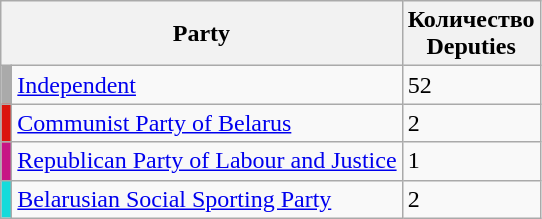<table class="wikitable">
<tr>
<th colspan=2>Party</th>
<th>Количество<br> Deputies</th>
</tr>
<tr>
<td style="background:#AAAAAA"></td>
<td><a href='#'>Independent</a></td>
<td>52</td>
</tr>
<tr>
<td style="background:#DB140D"></td>
<td><a href='#'>Communist Party of Belarus</a></td>
<td>2</td>
</tr>
<tr>
<td style="background:#C71585"></td>
<td><a href='#'>Republican Party of Labour and Justice</a></td>
<td>1</td>
</tr>
<tr>
<td style="background:#14DBDB"></td>
<td><a href='#'>Belarusian Social Sporting Party</a></td>
<td>2</td>
</tr>
</table>
